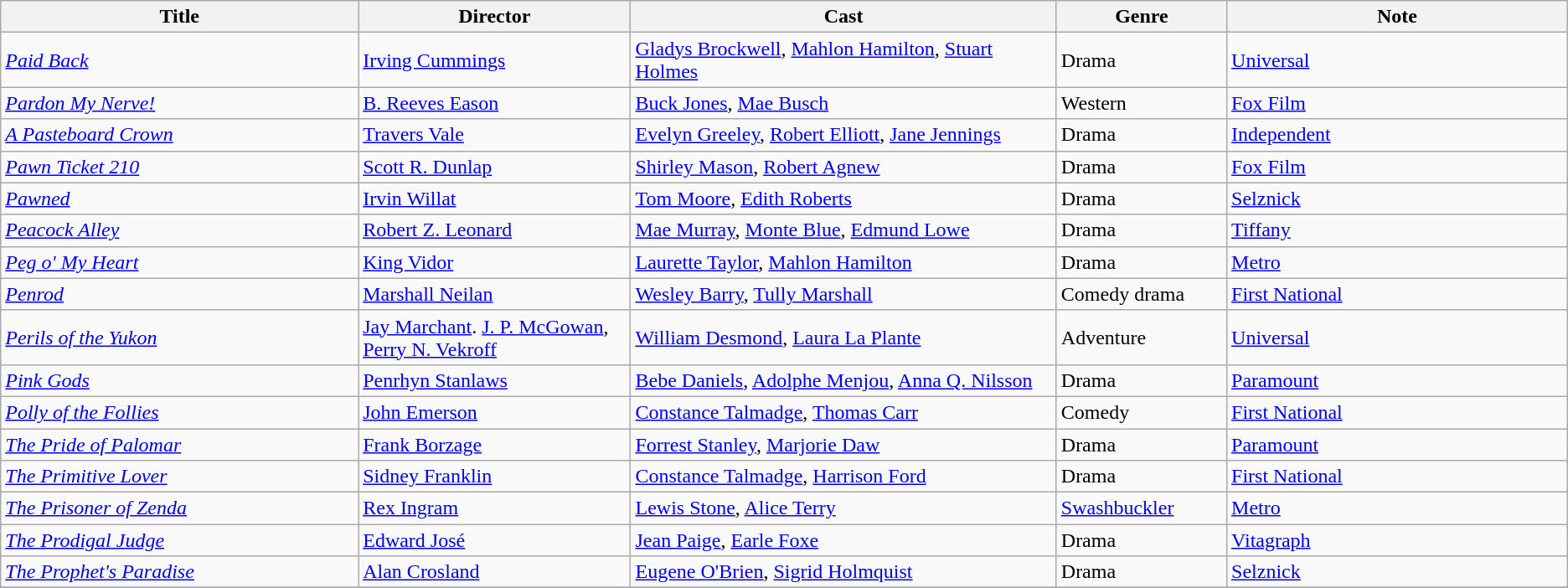<table class="wikitable">
<tr>
<th style="width:21%;">Title</th>
<th style="width:16%;">Director</th>
<th style="width:25%;">Cast</th>
<th style="width:10%;">Genre</th>
<th style="width:20%;">Note</th>
</tr>
<tr>
<td><em><a href='#'>Paid Back</a></em></td>
<td><a href='#'>Irving Cummings</a></td>
<td><a href='#'>Gladys Brockwell</a>, <a href='#'>Mahlon Hamilton</a>, <a href='#'>Stuart Holmes</a></td>
<td>Drama</td>
<td><a href='#'>Universal</a></td>
</tr>
<tr>
<td><em><a href='#'>Pardon My Nerve!</a></em></td>
<td><a href='#'>B. Reeves Eason</a></td>
<td><a href='#'>Buck Jones</a>, <a href='#'>Mae Busch</a></td>
<td>Western</td>
<td><a href='#'>Fox Film</a></td>
</tr>
<tr>
<td><em><a href='#'>A Pasteboard Crown</a></em></td>
<td><a href='#'>Travers Vale</a></td>
<td><a href='#'>Evelyn Greeley</a>, <a href='#'>Robert Elliott</a>, <a href='#'>Jane Jennings</a></td>
<td>Drama</td>
<td><a href='#'>Independent</a></td>
</tr>
<tr>
<td><em><a href='#'>Pawn Ticket 210</a></em></td>
<td><a href='#'>Scott R. Dunlap</a></td>
<td><a href='#'>Shirley Mason</a>, <a href='#'>Robert Agnew</a></td>
<td>Drama</td>
<td><a href='#'>Fox Film</a></td>
</tr>
<tr>
<td><em><a href='#'>Pawned</a></em></td>
<td><a href='#'>Irvin Willat</a></td>
<td><a href='#'>Tom Moore</a>, <a href='#'>Edith Roberts</a></td>
<td>Drama</td>
<td><a href='#'>Selznick</a></td>
</tr>
<tr>
<td><em><a href='#'>Peacock Alley</a></em></td>
<td><a href='#'>Robert Z. Leonard</a></td>
<td><a href='#'>Mae Murray</a>, <a href='#'>Monte Blue</a>, <a href='#'>Edmund Lowe</a></td>
<td>Drama</td>
<td><a href='#'>Tiffany</a></td>
</tr>
<tr>
<td><em><a href='#'>Peg o' My Heart</a></em></td>
<td><a href='#'>King Vidor</a></td>
<td><a href='#'>Laurette Taylor</a>, <a href='#'>Mahlon Hamilton</a></td>
<td>Drama</td>
<td><a href='#'>Metro</a></td>
</tr>
<tr>
<td><em><a href='#'>Penrod</a></em></td>
<td><a href='#'>Marshall Neilan</a></td>
<td><a href='#'>Wesley Barry</a>, <a href='#'>Tully Marshall</a></td>
<td>Comedy drama</td>
<td><a href='#'>First National</a></td>
</tr>
<tr>
<td><em><a href='#'>Perils of the Yukon</a></em></td>
<td><a href='#'>Jay Marchant</a>. <a href='#'>J. P. McGowan</a>, <a href='#'>Perry N. Vekroff</a></td>
<td><a href='#'>William Desmond</a>, <a href='#'>Laura La Plante</a></td>
<td>Adventure</td>
<td><a href='#'>Universal</a></td>
</tr>
<tr>
<td><em><a href='#'>Pink Gods</a></em></td>
<td><a href='#'>Penrhyn Stanlaws</a></td>
<td><a href='#'>Bebe Daniels</a>, <a href='#'>Adolphe Menjou</a>, <a href='#'>Anna Q. Nilsson</a></td>
<td>Drama</td>
<td><a href='#'>Paramount</a></td>
</tr>
<tr>
<td><em><a href='#'>Polly of the Follies</a></em></td>
<td><a href='#'>John Emerson</a></td>
<td><a href='#'>Constance Talmadge</a>, <a href='#'>Thomas Carr</a></td>
<td>Comedy</td>
<td><a href='#'>First National</a></td>
</tr>
<tr>
<td><em><a href='#'>The Pride of Palomar</a></em></td>
<td><a href='#'>Frank Borzage</a></td>
<td><a href='#'>Forrest Stanley</a>, <a href='#'>Marjorie Daw</a></td>
<td>Drama</td>
<td><a href='#'>Paramount</a></td>
</tr>
<tr>
<td><em><a href='#'>The Primitive Lover</a></em></td>
<td><a href='#'>Sidney Franklin</a></td>
<td><a href='#'>Constance Talmadge</a>, <a href='#'>Harrison Ford</a></td>
<td>Drama</td>
<td><a href='#'>First National</a></td>
</tr>
<tr>
<td><em><a href='#'>The Prisoner of Zenda</a></em></td>
<td><a href='#'>Rex Ingram</a></td>
<td><a href='#'>Lewis Stone</a>, <a href='#'>Alice Terry</a></td>
<td><a href='#'>Swashbuckler</a></td>
<td><a href='#'>Metro</a></td>
</tr>
<tr>
<td><em><a href='#'>The Prodigal Judge</a></em></td>
<td><a href='#'>Edward José</a></td>
<td><a href='#'>Jean Paige</a>, <a href='#'>Earle Foxe</a></td>
<td>Drama</td>
<td><a href='#'>Vitagraph</a></td>
</tr>
<tr>
<td><em><a href='#'>The Prophet's Paradise</a></em></td>
<td><a href='#'>Alan Crosland</a></td>
<td><a href='#'>Eugene O'Brien</a>, <a href='#'>Sigrid Holmquist</a></td>
<td>Drama</td>
<td><a href='#'>Selznick</a></td>
</tr>
<tr>
</tr>
</table>
